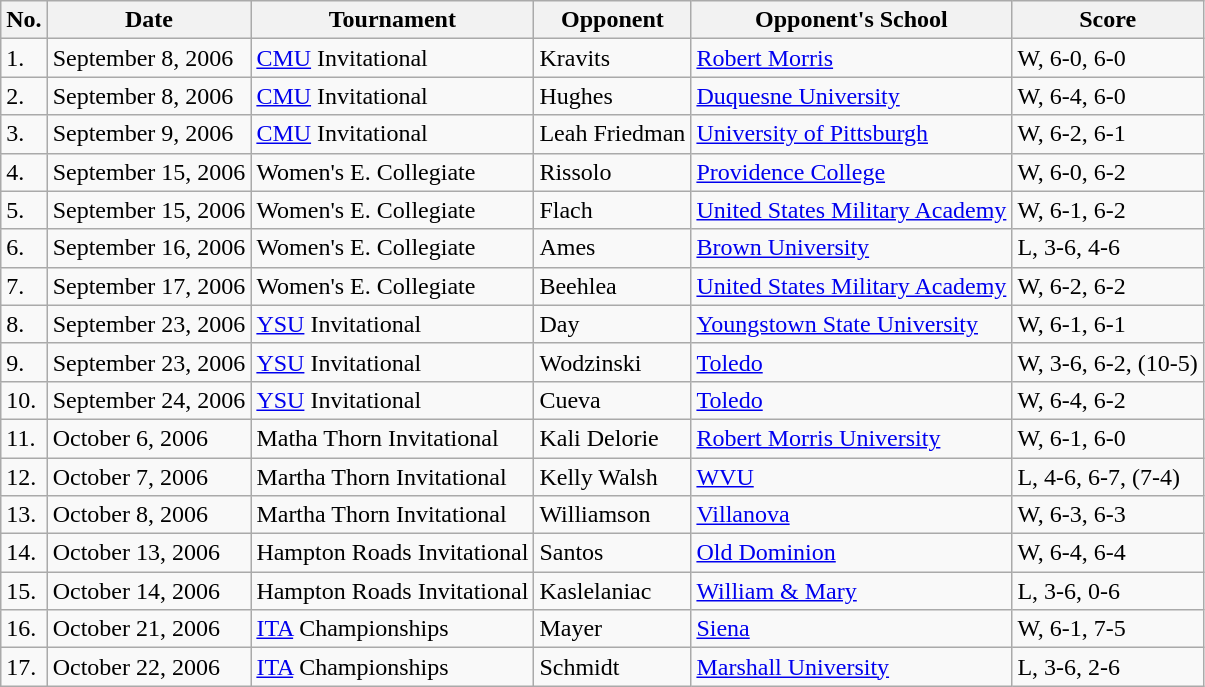<table class="wikitable">
<tr>
<th>No.</th>
<th>Date</th>
<th>Tournament</th>
<th>Opponent</th>
<th>Opponent's School</th>
<th>Score</th>
</tr>
<tr>
<td>1.</td>
<td>September 8, 2006</td>
<td><a href='#'>CMU</a> Invitational</td>
<td>Kravits</td>
<td><a href='#'>Robert Morris</a></td>
<td>W, 6-0, 6-0</td>
</tr>
<tr>
<td>2.</td>
<td>September 8, 2006</td>
<td><a href='#'>CMU</a> Invitational</td>
<td>Hughes</td>
<td><a href='#'>Duquesne University</a></td>
<td>W, 6-4, 6-0</td>
</tr>
<tr>
<td>3.</td>
<td>September 9, 2006</td>
<td><a href='#'>CMU</a> Invitational</td>
<td>Leah Friedman</td>
<td><a href='#'>University of Pittsburgh</a></td>
<td>W, 6-2, 6-1</td>
</tr>
<tr>
<td>4.</td>
<td>September 15, 2006</td>
<td>Women's E. Collegiate</td>
<td>Rissolo</td>
<td><a href='#'>Providence College</a></td>
<td>W, 6-0, 6-2</td>
</tr>
<tr>
<td>5.</td>
<td>September 15, 2006</td>
<td>Women's E. Collegiate</td>
<td>Flach</td>
<td><a href='#'>United States Military Academy</a></td>
<td>W, 6-1, 6-2</td>
</tr>
<tr>
<td>6.</td>
<td>September 16, 2006</td>
<td>Women's E. Collegiate</td>
<td>Ames</td>
<td><a href='#'>Brown University</a></td>
<td>L, 3-6, 4-6</td>
</tr>
<tr>
<td>7.</td>
<td>September 17, 2006</td>
<td>Women's E. Collegiate</td>
<td>Beehlea</td>
<td><a href='#'>United States Military Academy</a></td>
<td>W, 6-2, 6-2</td>
</tr>
<tr>
<td>8.</td>
<td>September 23, 2006</td>
<td><a href='#'>YSU</a> Invitational</td>
<td>Day</td>
<td><a href='#'>Youngstown State University</a></td>
<td>W, 6-1, 6-1</td>
</tr>
<tr>
<td>9.</td>
<td>September 23, 2006</td>
<td><a href='#'>YSU</a> Invitational</td>
<td>Wodzinski</td>
<td><a href='#'>Toledo</a></td>
<td>W, 3-6, 6-2, (10-5)</td>
</tr>
<tr>
<td>10.</td>
<td>September 24, 2006</td>
<td><a href='#'>YSU</a> Invitational</td>
<td>Cueva</td>
<td><a href='#'>Toledo</a></td>
<td>W, 6-4, 6-2</td>
</tr>
<tr>
<td>11.</td>
<td>October 6, 2006</td>
<td>Matha Thorn Invitational</td>
<td>Kali Delorie</td>
<td><a href='#'>Robert Morris University</a></td>
<td>W, 6-1, 6-0</td>
</tr>
<tr>
<td>12.</td>
<td>October 7, 2006</td>
<td>Martha Thorn Invitational</td>
<td>Kelly Walsh</td>
<td><a href='#'>WVU</a></td>
<td>L, 4-6, 6-7, (7-4)</td>
</tr>
<tr>
<td>13.</td>
<td>October 8, 2006</td>
<td>Martha Thorn Invitational</td>
<td>Williamson</td>
<td><a href='#'>Villanova</a></td>
<td>W, 6-3, 6-3</td>
</tr>
<tr>
<td>14.</td>
<td>October 13, 2006</td>
<td>Hampton Roads Invitational</td>
<td>Santos</td>
<td><a href='#'>Old Dominion</a></td>
<td>W, 6-4, 6-4</td>
</tr>
<tr>
<td>15.</td>
<td>October 14, 2006</td>
<td>Hampton Roads Invitational</td>
<td>Kaslelaniac</td>
<td><a href='#'>William & Mary</a></td>
<td>L, 3-6, 0-6</td>
</tr>
<tr>
<td>16.</td>
<td>October 21, 2006</td>
<td><a href='#'>ITA</a> Championships</td>
<td>Mayer</td>
<td><a href='#'>Siena</a></td>
<td>W, 6-1, 7-5</td>
</tr>
<tr>
<td>17.</td>
<td>October 22, 2006</td>
<td><a href='#'>ITA</a> Championships</td>
<td>Schmidt</td>
<td><a href='#'>Marshall University</a></td>
<td>L, 3-6, 2-6</td>
</tr>
</table>
